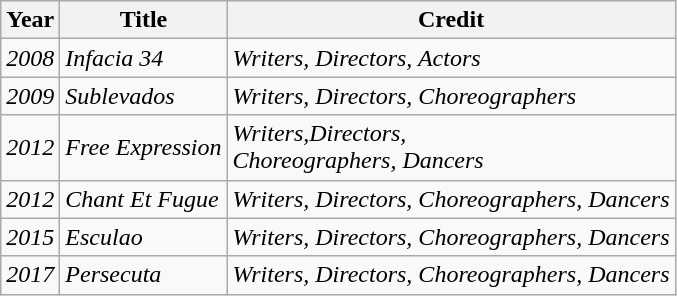<table class="wikitable">
<tr>
<th>Year</th>
<th>Title</th>
<th>Credit</th>
</tr>
<tr>
<td><em>2008</em></td>
<td><em>Infacia 34</em></td>
<td><em>Writers, Directors, Actors</em></td>
</tr>
<tr>
<td><em>2009</em></td>
<td><em>Sublevados</em></td>
<td><em>Writers, Directors,  Choreographers</em></td>
</tr>
<tr>
<td><em>2012</em></td>
<td><em>Free Expression</em></td>
<td><em>Writers,Directors,</em><br><em>Choreographers, Dancers</em></td>
</tr>
<tr>
<td><em>2012</em></td>
<td><em>Chant Et Fugue</em></td>
<td><em>Writers, Directors,  Choreographers, Dancers</em></td>
</tr>
<tr>
<td><em>2015</em></td>
<td><em>Esculao</em></td>
<td><em>Writers, Directors,  Choreographers, Dancers</em></td>
</tr>
<tr>
<td><em>2017</em></td>
<td><em>Persecuta</em></td>
<td><em>Writers, Directors,  Choreographers, Dancers</em></td>
</tr>
</table>
